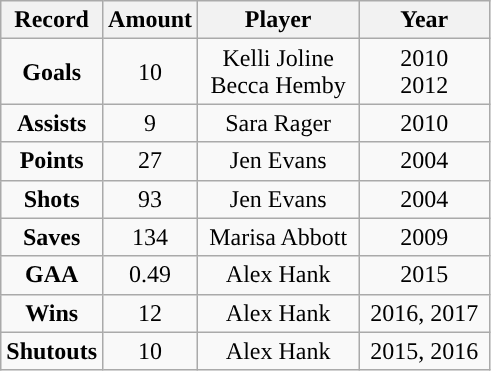<table class="wikitable">
<tr>
<th style="width:40px; ">Record</th>
<th style="width:50px; ">Amount</th>
<th style="width:100px; ">Player</th>
<th style="width:80px; ">Year</th>
</tr>
<tr style="text-align:center;">
<td><strong>Goals</strong></td>
<td>10</td>
<td>Kelli Joline<br>Becca Hemby</td>
<td>2010<br>2012</td>
</tr>
<tr style="text-align:center;">
<td><strong>Assists</strong></td>
<td>9</td>
<td>Sara Rager</td>
<td>2010</td>
</tr>
<tr style="text-align:center;">
<td><strong>Points</strong></td>
<td>27</td>
<td>Jen Evans</td>
<td>2004</td>
</tr>
<tr style="text-align:center;">
<td><strong>Shots</strong></td>
<td>93</td>
<td>Jen Evans</td>
<td>2004</td>
</tr>
<tr style="text-align:center;">
<td><strong>Saves</strong></td>
<td>134</td>
<td>Marisa Abbott</td>
<td>2009</td>
</tr>
<tr style="text-align:center;">
<td><strong>GAA</strong></td>
<td>0.49</td>
<td>Alex Hank</td>
<td>2015</td>
</tr>
<tr style="text-align:center;">
<td><strong>Wins</strong></td>
<td>12</td>
<td>Alex Hank</td>
<td>2016, 2017</td>
</tr>
<tr style="text-align:center;">
<td><strong>Shutouts</strong></td>
<td>10</td>
<td>Alex Hank</td>
<td>2015, 2016</td>
</tr>
</table>
